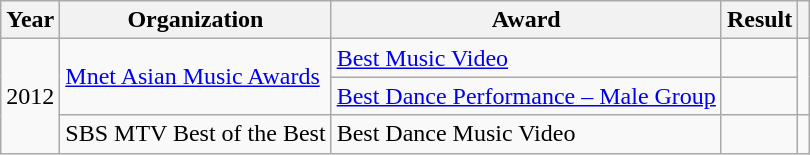<table class="wikitable plainrowheaders">
<tr>
<th scope="col">Year</th>
<th scope="col">Organization</th>
<th scope="col">Award</th>
<th scope="col">Result</th>
<th class="unsortable"></th>
</tr>
<tr>
<td rowspan="3">2012</td>
<td rowspan="2"><a href='#'>Mnet Asian Music Awards</a></td>
<td><a href='#'>Best Music Video</a></td>
<td></td>
<td rowspan="2" align="center"></td>
</tr>
<tr>
<td><a href='#'>Best Dance Performance – Male Group</a></td>
<td></td>
</tr>
<tr>
<td>SBS MTV Best of the Best</td>
<td>Best Dance Music Video</td>
<td></td>
<td></td>
</tr>
</table>
